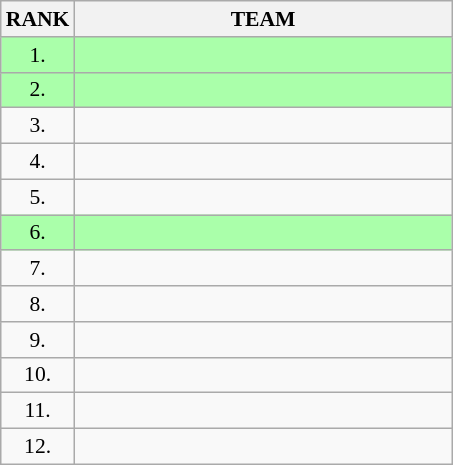<table class="wikitable" style="border-collapse: collapse; font-size: 90%;">
<tr>
<th>RANK</th>
<th align="left" style="width: 17em">TEAM</th>
</tr>
<tr bgcolor=#AAFFAA>
<td align="center">1.</td>
<td></td>
</tr>
<tr bgcolor=#AAFFAA>
<td align="center">2.</td>
<td></td>
</tr>
<tr>
<td align="center">3.</td>
<td></td>
</tr>
<tr>
<td align="center">4.</td>
<td></td>
</tr>
<tr>
<td align="center">5.</td>
<td></td>
</tr>
<tr bgcolor=#AAFFAA>
<td align="center">6.</td>
<td></td>
</tr>
<tr>
<td align="center">7.</td>
<td></td>
</tr>
<tr>
<td align="center">8.</td>
<td></td>
</tr>
<tr>
<td align="center">9.</td>
<td></td>
</tr>
<tr>
<td align="center">10.</td>
<td></td>
</tr>
<tr>
<td align="center">11.</td>
<td></td>
</tr>
<tr>
<td align="center">12.</td>
<td></td>
</tr>
</table>
